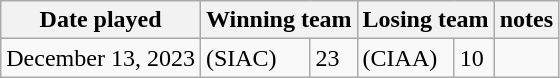<table class="wikitable">
<tr>
<th>Date played</th>
<th colspan="2">Winning team</th>
<th colspan="2">Losing team</th>
<th colspan="1">notes</th>
</tr>
<tr>
<td>December 13, 2023</td>
<td> (SIAC)</td>
<td>23</td>
<td> (CIAA)</td>
<td>10</td>
<td align=center></td>
</tr>
</table>
